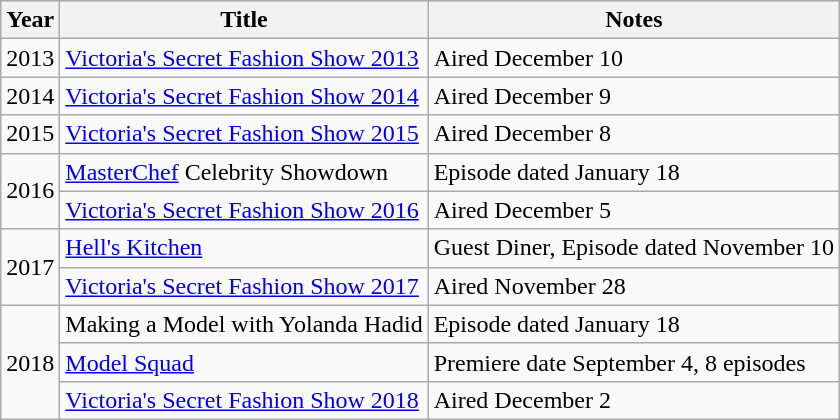<table class="wikitable">
<tr>
<th>Year</th>
<th>Title</th>
<th>Notes</th>
</tr>
<tr>
<td>2013</td>
<td><a href='#'>Victoria's Secret Fashion Show 2013</a></td>
<td>Aired December 10</td>
</tr>
<tr>
<td>2014</td>
<td><a href='#'>Victoria's Secret Fashion Show 2014</a></td>
<td>Aired December 9</td>
</tr>
<tr>
<td>2015</td>
<td><a href='#'>Victoria's Secret Fashion Show 2015</a></td>
<td>Aired December 8</td>
</tr>
<tr>
<td rowspan="2">2016</td>
<td><a href='#'>MasterChef</a> Celebrity Showdown</td>
<td>Episode dated January 18</td>
</tr>
<tr>
<td><a href='#'>Victoria's Secret Fashion Show 2016</a></td>
<td>Aired December 5</td>
</tr>
<tr>
<td rowspan="2">2017</td>
<td><a href='#'>Hell's Kitchen</a></td>
<td>Guest Diner, Episode dated November 10</td>
</tr>
<tr>
<td><a href='#'>Victoria's Secret Fashion Show 2017</a></td>
<td>Aired November 28</td>
</tr>
<tr>
<td rowspan="3">2018</td>
<td>Making a Model with Yolanda Hadid</td>
<td>Episode dated January 18</td>
</tr>
<tr>
<td><a href='#'>Model Squad</a></td>
<td>Premiere date September 4, 8 episodes</td>
</tr>
<tr>
<td><a href='#'>Victoria's Secret Fashion Show 2018</a></td>
<td>Aired December 2</td>
</tr>
</table>
